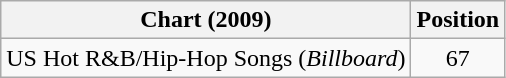<table class="wikitable">
<tr>
<th>Chart (2009)</th>
<th>Position</th>
</tr>
<tr>
<td>US Hot R&B/Hip-Hop Songs (<em>Billboard</em>)</td>
<td style="text-align:center;">67</td>
</tr>
</table>
